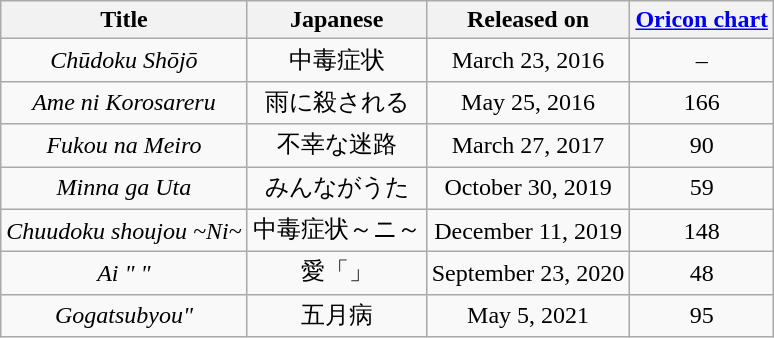<table class="wikitable" style="text-align:center;">
<tr>
<th>Title</th>
<th>Japanese</th>
<th>Released on</th>
<th><a href='#'>Oricon chart</a></th>
</tr>
<tr>
<td><em>Chūdoku Shōjō</em></td>
<td>中毒症状</td>
<td>March 23, 2016</td>
<td>–</td>
</tr>
<tr>
<td><em>Ame ni Korosareru</em></td>
<td>雨に殺される</td>
<td>May 25, 2016</td>
<td>166</td>
</tr>
<tr>
<td><em>Fukou na Meiro</em></td>
<td>不幸な迷路</td>
<td>March 27, 2017</td>
<td>90</td>
</tr>
<tr>
<td><em>Minna ga Uta</em></td>
<td>みんながうた</td>
<td>October 30, 2019</td>
<td>59</td>
</tr>
<tr>
<td><em>Chuudoku shoujou ~Ni~</em></td>
<td>中毒症状～ニ～</td>
<td>December 11, 2019</td>
<td>148</td>
</tr>
<tr>
<td><em>Ai " "</em></td>
<td>愛「」</td>
<td>September 23, 2020</td>
<td>48</td>
</tr>
<tr>
<td><em>Gogatsubyou"</em></td>
<td>五月病</td>
<td>May 5, 2021</td>
<td>95</td>
</tr>
</table>
